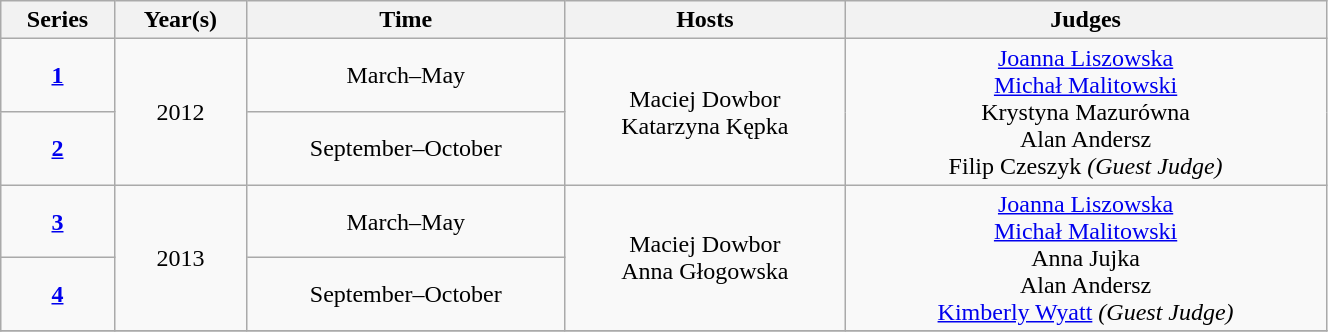<table class="wikitable" style="text-align: center; width: 70%">
<tr>
<th>Series</th>
<th>Year(s)</th>
<th>Time</th>
<th>Hosts</th>
<th>Judges</th>
</tr>
<tr>
<td><strong><a href='#'>1</a></strong></td>
<td rowspan="2">2012</td>
<td rowspan="1">March–May</td>
<td rowspan="2">Maciej Dowbor<br>Katarzyna Kępka</td>
<td rowspan="2"><a href='#'>Joanna Liszowska</a><br><a href='#'>Michał Malitowski</a><br>Krystyna Mazurówna<br>Alan Andersz<br>Filip Czeszyk <em>(Guest Judge)</em></td>
</tr>
<tr>
<td><strong><a href='#'>2</a></strong></td>
<td rowspan="1">September–October</td>
</tr>
<tr>
<td><strong><a href='#'>3</a></strong></td>
<td rowspan="2">2013</td>
<td rowspan="1">March–May</td>
<td rowspan="2">Maciej Dowbor<br>Anna Głogowska</td>
<td rowspan="2"><a href='#'>Joanna Liszowska</a><br><a href='#'>Michał Malitowski</a><br>Anna Jujka<br>Alan Andersz<br><a href='#'>Kimberly Wyatt</a> <em>(Guest Judge)</em></td>
</tr>
<tr>
<td><strong><a href='#'>4</a></strong></td>
<td rowspan="1">September–October</td>
</tr>
<tr>
</tr>
</table>
